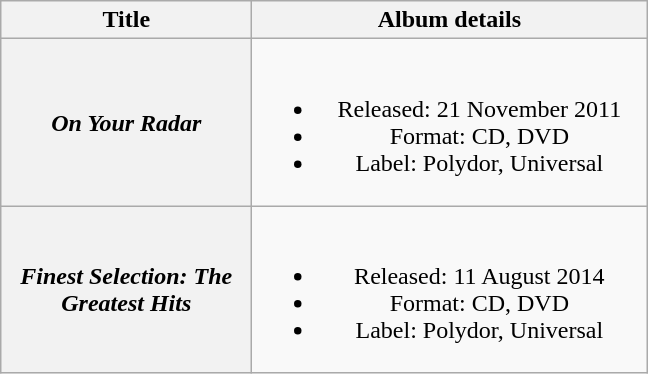<table class="wikitable plainrowheaders" style="text-align:center;">
<tr>
<th scope="col" style="width:10em;">Title</th>
<th scope="col" style="width:16em;">Album details</th>
</tr>
<tr>
<th scope="row"><em>On Your Radar</em></th>
<td><br><ul><li>Released: 21 November 2011</li><li>Format: CD, DVD</li><li>Label: Polydor, Universal</li></ul></td>
</tr>
<tr>
<th scope="row"><em>Finest Selection: The Greatest Hits</em></th>
<td><br><ul><li>Released: 11 August 2014</li><li>Format: CD, DVD</li><li>Label: Polydor, Universal</li></ul></td>
</tr>
</table>
